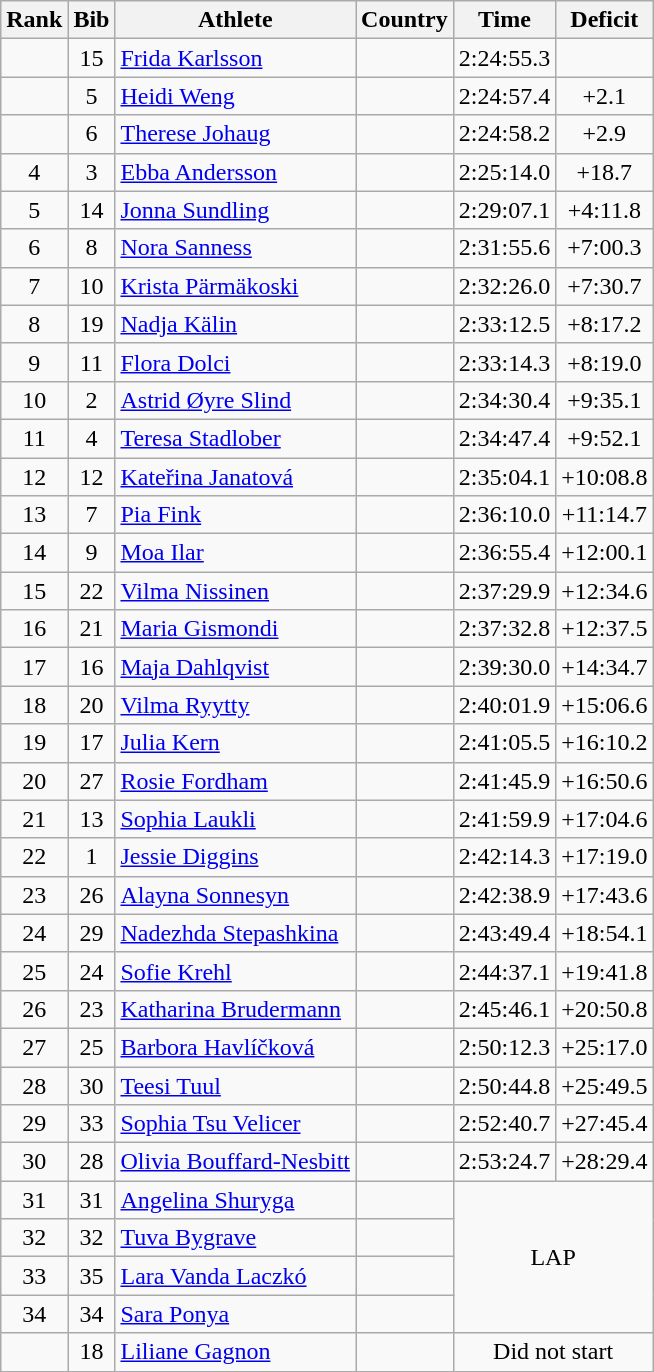<table class="wikitable sortable" style="text-align:center">
<tr>
<th>Rank</th>
<th>Bib</th>
<th>Athlete</th>
<th>Country</th>
<th>Time</th>
<th>Deficit</th>
</tr>
<tr>
<td></td>
<td>15</td>
<td align=left><a href='#'>Frida Karlsson</a></td>
<td align=left></td>
<td>2:24:55.3</td>
<td></td>
</tr>
<tr>
<td></td>
<td>5</td>
<td align=left><a href='#'>Heidi Weng</a></td>
<td align=left></td>
<td>2:24:57.4</td>
<td>+2.1</td>
</tr>
<tr>
<td></td>
<td>6</td>
<td align=left><a href='#'>Therese Johaug</a></td>
<td align=left></td>
<td>2:24:58.2</td>
<td>+2.9</td>
</tr>
<tr>
<td>4</td>
<td>3</td>
<td align=left><a href='#'>Ebba Andersson</a></td>
<td align=left></td>
<td>2:25:14.0</td>
<td>+18.7</td>
</tr>
<tr>
<td>5</td>
<td>14</td>
<td align=left><a href='#'>Jonna Sundling</a></td>
<td align=left></td>
<td>2:29:07.1</td>
<td>+4:11.8</td>
</tr>
<tr>
<td>6</td>
<td>8</td>
<td align=left><a href='#'>Nora Sanness</a></td>
<td align=left></td>
<td>2:31:55.6</td>
<td>+7:00.3</td>
</tr>
<tr>
<td>7</td>
<td>10</td>
<td align=left><a href='#'>Krista Pärmäkoski</a></td>
<td align=left></td>
<td>2:32:26.0</td>
<td>+7:30.7</td>
</tr>
<tr>
<td>8</td>
<td>19</td>
<td align=left><a href='#'>Nadja Kälin</a></td>
<td align=left></td>
<td>2:33:12.5</td>
<td>+8:17.2</td>
</tr>
<tr>
<td>9</td>
<td>11</td>
<td align=left><a href='#'>Flora Dolci</a></td>
<td align=left></td>
<td>2:33:14.3</td>
<td>+8:19.0</td>
</tr>
<tr>
<td>10</td>
<td>2</td>
<td align=left><a href='#'>Astrid Øyre Slind</a></td>
<td align=left></td>
<td>2:34:30.4</td>
<td>+9:35.1</td>
</tr>
<tr>
<td>11</td>
<td>4</td>
<td align=left><a href='#'>Teresa Stadlober</a></td>
<td align=left></td>
<td>2:34:47.4</td>
<td>+9:52.1</td>
</tr>
<tr>
<td>12</td>
<td>12</td>
<td align=left><a href='#'>Kateřina Janatová</a></td>
<td align=left></td>
<td>2:35:04.1</td>
<td>+10:08.8</td>
</tr>
<tr>
<td>13</td>
<td>7</td>
<td align=left><a href='#'>Pia Fink</a></td>
<td align=left></td>
<td>2:36:10.0</td>
<td>+11:14.7</td>
</tr>
<tr>
<td>14</td>
<td>9</td>
<td align=left><a href='#'>Moa Ilar</a></td>
<td align=left></td>
<td>2:36:55.4</td>
<td>+12:00.1</td>
</tr>
<tr>
<td>15</td>
<td>22</td>
<td align=left><a href='#'>Vilma Nissinen</a></td>
<td align=left></td>
<td>2:37:29.9</td>
<td>+12:34.6</td>
</tr>
<tr>
<td>16</td>
<td>21</td>
<td align=left><a href='#'>Maria Gismondi</a></td>
<td align=left></td>
<td>2:37:32.8</td>
<td>+12:37.5</td>
</tr>
<tr>
<td>17</td>
<td>16</td>
<td align=left><a href='#'>Maja Dahlqvist</a></td>
<td align=left></td>
<td>2:39:30.0</td>
<td>+14:34.7</td>
</tr>
<tr>
<td>18</td>
<td>20</td>
<td align=left><a href='#'>Vilma Ryytty</a></td>
<td align=left></td>
<td>2:40:01.9</td>
<td>+15:06.6</td>
</tr>
<tr>
<td>19</td>
<td>17</td>
<td align=left><a href='#'>Julia Kern</a></td>
<td align=left></td>
<td>2:41:05.5</td>
<td>+16:10.2</td>
</tr>
<tr>
<td>20</td>
<td>27</td>
<td align=left><a href='#'>Rosie Fordham</a></td>
<td align=left></td>
<td>2:41:45.9</td>
<td>+16:50.6</td>
</tr>
<tr>
<td>21</td>
<td>13</td>
<td align=left><a href='#'>Sophia Laukli</a></td>
<td align=left></td>
<td>2:41:59.9</td>
<td>+17:04.6</td>
</tr>
<tr>
<td>22</td>
<td>1</td>
<td align=left><a href='#'>Jessie Diggins</a></td>
<td align=left></td>
<td>2:42:14.3</td>
<td>+17:19.0</td>
</tr>
<tr>
<td>23</td>
<td>26</td>
<td align=left><a href='#'>Alayna Sonnesyn</a></td>
<td align=left></td>
<td>2:42:38.9</td>
<td>+17:43.6</td>
</tr>
<tr>
<td>24</td>
<td>29</td>
<td align=left><a href='#'>Nadezhda Stepashkina</a></td>
<td align=left></td>
<td>2:43:49.4</td>
<td>+18:54.1</td>
</tr>
<tr>
<td>25</td>
<td>24</td>
<td align=left><a href='#'>Sofie Krehl</a></td>
<td align=left></td>
<td>2:44:37.1</td>
<td>+19:41.8</td>
</tr>
<tr>
<td>26</td>
<td>23</td>
<td align=left><a href='#'>Katharina Brudermann</a></td>
<td align=left></td>
<td>2:45:46.1</td>
<td>+20:50.8</td>
</tr>
<tr>
<td>27</td>
<td>25</td>
<td align=left><a href='#'>Barbora Havlíčková</a></td>
<td align=left></td>
<td>2:50:12.3</td>
<td>+25:17.0</td>
</tr>
<tr>
<td>28</td>
<td>30</td>
<td align=left><a href='#'>Teesi Tuul</a></td>
<td align=left></td>
<td>2:50:44.8</td>
<td>+25:49.5</td>
</tr>
<tr>
<td>29</td>
<td>33</td>
<td align=left><a href='#'>Sophia Tsu Velicer</a></td>
<td align=left></td>
<td>2:52:40.7</td>
<td>+27:45.4</td>
</tr>
<tr>
<td>30</td>
<td>28</td>
<td align=left><a href='#'>Olivia Bouffard-Nesbitt</a></td>
<td align=left></td>
<td>2:53:24.7</td>
<td>+28:29.4</td>
</tr>
<tr>
<td>31</td>
<td>31</td>
<td align=left><a href='#'>Angelina Shuryga</a></td>
<td align=left></td>
<td colspan=2 rowspan=4>LAP</td>
</tr>
<tr>
<td>32</td>
<td>32</td>
<td align=left><a href='#'>Tuva Bygrave</a></td>
<td align=left></td>
</tr>
<tr>
<td>33</td>
<td>35</td>
<td align=left><a href='#'>Lara Vanda Laczkó</a></td>
<td align=left></td>
</tr>
<tr>
<td>34</td>
<td>34</td>
<td align=left><a href='#'>Sara Ponya</a></td>
<td align=left></td>
</tr>
<tr>
<td></td>
<td>18</td>
<td align=left><a href='#'>Liliane Gagnon</a></td>
<td align=left></td>
<td colspan=2>Did not start</td>
</tr>
</table>
